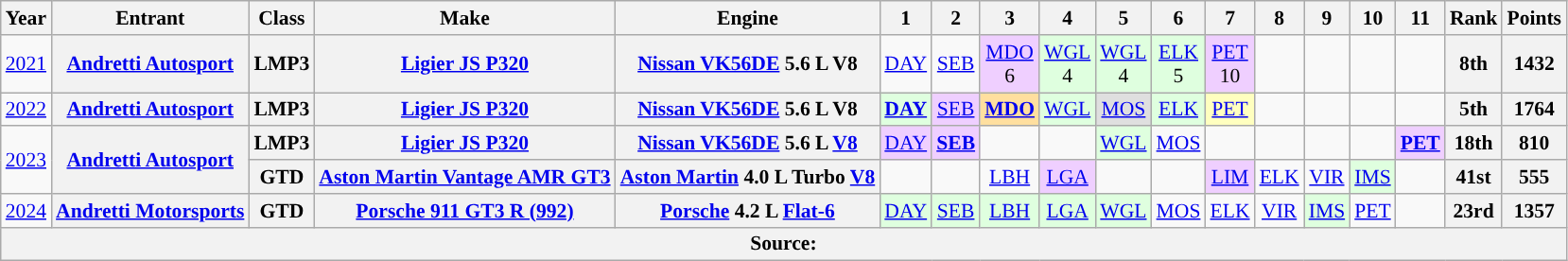<table class="wikitable" style="text-align:center; font-size:90%">
<tr>
<th>Year</th>
<th>Entrant</th>
<th>Class</th>
<th>Make</th>
<th>Engine</th>
<th>1</th>
<th>2</th>
<th>3</th>
<th>4</th>
<th>5</th>
<th>6</th>
<th>7</th>
<th>8</th>
<th>9</th>
<th>10</th>
<th>11</th>
<th>Rank</th>
<th>Points</th>
</tr>
<tr>
<td><a href='#'>2021</a></td>
<th><a href='#'>Andretti Autosport</a></th>
<th>LMP3</th>
<th><a href='#'>Ligier JS P320</a></th>
<th><a href='#'>Nissan VK56DE</a> 5.6 L V8</th>
<td style="background:#;”"><a href='#'>DAY</a><br></td>
<td><a href='#'>SEB</a><br></td>
<td style="background:#EFCFFF;"><a href='#'>MDO</a><br>6</td>
<td style="background:#DFFFDF;"><a href='#'>WGL</a><br>4</td>
<td style="background:#DFFFDF;"><a href='#'>WGL</a><br>4</td>
<td style="background:#DFFFDF;"><a href='#'>ELK</a><br>5</td>
<td style="background:#EFCFFF;"><a href='#'>PET</a><br>10</td>
<td></td>
<td></td>
<td></td>
<td></td>
<th>8th</th>
<th>1432</th>
</tr>
<tr>
<td><a href='#'>2022</a></td>
<th><a href='#'>Andretti Autosport</a></th>
<th>LMP3</th>
<th><a href='#'>Ligier JS P320</a></th>
<th><a href='#'>Nissan VK56DE</a> 5.6 L V8</th>
<td style="background:#DFFFDF;"><strong><a href='#'>DAY</a></strong><br></td>
<td style="background:#EFCFFF;"><a href='#'>SEB</a><br></td>
<td style="background:#FFDF9F;"><strong><a href='#'>MDO</a></strong><br></td>
<td style="background:#DFFFDF;"><a href='#'>WGL</a><br></td>
<td style="background:#DFDFDF;"><a href='#'>MOS</a><br></td>
<td style="background:#DFFFDF;"><a href='#'>ELK</a><br> </td>
<td style="background:#FFFFBF;"><a href='#'>PET</a><br> </td>
<td></td>
<td></td>
<td></td>
<td></td>
<th>5th</th>
<th>1764</th>
</tr>
<tr>
<td rowspan=2><a href='#'>2023</a></td>
<th rowspan=2><a href='#'>Andretti Autosport</a></th>
<th>LMP3</th>
<th><a href='#'>Ligier JS P320</a></th>
<th><a href='#'>Nissan VK56DE</a> 5.6 L <a href='#'>V8</a></th>
<td style="background:#EFCFFF;"><a href='#'>DAY</a><br></td>
<td style="background:#EFCFFF;"><strong><a href='#'>SEB</a></strong><br></td>
<td></td>
<td></td>
<td style="background:#DFFFDF;"><a href='#'>WGL</a><br></td>
<td><a href='#'>MOS</a></td>
<td></td>
<td></td>
<td></td>
<td></td>
<td style="background:#EFCFFF;"><strong><a href='#'>PET</a></strong><br></td>
<th>18th</th>
<th>810</th>
</tr>
<tr>
<th>GTD</th>
<th><a href='#'>Aston Martin Vantage AMR GT3</a></th>
<th><a href='#'>Aston Martin</a> 4.0 L Turbo <a href='#'>V8</a></th>
<td></td>
<td></td>
<td><a href='#'>LBH</a></td>
<td style="background:#EFCFFF;"><a href='#'>LGA</a><br></td>
<td></td>
<td></td>
<td style="background:#EFCFFF;"><a href='#'>LIM</a><br></td>
<td><a href='#'>ELK</a></td>
<td><a href='#'>VIR</a></td>
<td style="background:#DFFFDF;"><a href='#'>IMS</a><br></td>
<td></td>
<th>41st</th>
<th>555</th>
</tr>
<tr>
<td><a href='#'>2024</a></td>
<th><a href='#'>Andretti Motorsports</a></th>
<th>GTD</th>
<th><a href='#'>Porsche 911 GT3 R (992)</a></th>
<th><a href='#'>Porsche</a> 4.2 L <a href='#'>Flat-6</a></th>
<td style="background:#DFFFDF;"><a href='#'>DAY</a><br></td>
<td style="background:#DFFFDF;"><a href='#'>SEB</a><br></td>
<td style="background:#DFFFDF;"><a href='#'>LBH</a><br></td>
<td style="background:#DFFFDF;"><a href='#'>LGA</a><br></td>
<td style="background:#DFFFDF;"><a href='#'>WGL</a><br></td>
<td><a href='#'>MOS</a></td>
<td><a href='#'>ELK</a></td>
<td><a href='#'>VIR</a></td>
<td style="background:#DFFFDF;"><a href='#'>IMS</a><br></td>
<td><a href='#'>PET</a></td>
<td></td>
<th>23rd</th>
<th>1357</th>
</tr>
<tr>
<th colspan="18">Source:</th>
</tr>
</table>
